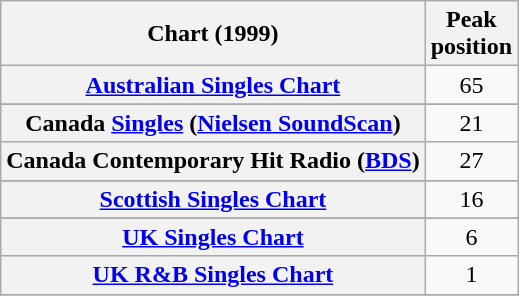<table class="wikitable sortable plainrowheaders">
<tr>
<th>Chart (1999)</th>
<th>Peak<br>position</th>
</tr>
<tr>
<th scope="row"><a href='#'>Australian Singles Chart</a></th>
<td align="center">65</td>
</tr>
<tr>
</tr>
<tr>
<th scope="row">Canada <a href='#'>Singles</a> (<a href='#'>Nielsen SoundScan</a>)</th>
<td align="center">21</td>
</tr>
<tr>
<th scope="row">Canada Contemporary Hit Radio (<a href='#'>BDS</a>)</th>
<td align="center">27</td>
</tr>
<tr>
</tr>
<tr>
</tr>
<tr>
</tr>
<tr>
</tr>
<tr>
<th scope="row"><a href='#'>Scottish Singles Chart</a></th>
<td align="center">16</td>
</tr>
<tr>
</tr>
<tr>
</tr>
<tr>
<th scope="row"><a href='#'>UK Singles Chart</a></th>
<td align="center">6</td>
</tr>
<tr>
<th scope="row"><a href='#'>UK R&B Singles Chart</a></th>
<td align="center">1</td>
</tr>
<tr>
</tr>
<tr>
</tr>
<tr>
</tr>
<tr>
</tr>
<tr>
</tr>
</table>
